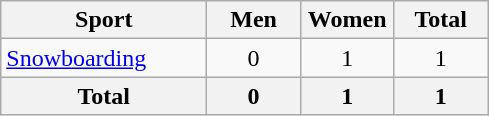<table class="wikitable sortable" style="text-align:center;">
<tr>
<th width=130>Sport</th>
<th width=55>Men</th>
<th width=55>Women</th>
<th width=55>Total</th>
</tr>
<tr>
<td align=left><a href='#'>Snowboarding</a></td>
<td>0</td>
<td>1</td>
<td>1</td>
</tr>
<tr>
<th>Total</th>
<th>0</th>
<th>1</th>
<th>1</th>
</tr>
</table>
